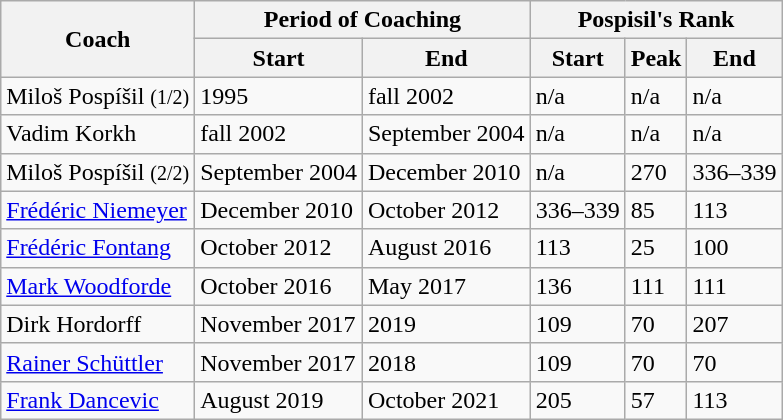<table class="wikitable">
<tr>
<th rowspan="2">Coach</th>
<th colspan="2">Period of Coaching</th>
<th colspan="3">Pospisil's Rank</th>
</tr>
<tr>
<th>Start</th>
<th>End</th>
<th>Start</th>
<th>Peak</th>
<th>End</th>
</tr>
<tr>
<td>Miloš Pospíšil <small>(1/2)</small></td>
<td>1995</td>
<td>fall 2002</td>
<td>n/a</td>
<td>n/a</td>
<td>n/a</td>
</tr>
<tr>
<td>Vadim Korkh</td>
<td>fall 2002</td>
<td>September 2004</td>
<td>n/a</td>
<td>n/a</td>
<td>n/a</td>
</tr>
<tr>
<td>Miloš Pospíšil <small>(2/2)</small></td>
<td>September 2004</td>
<td>December 2010</td>
<td>n/a</td>
<td>270</td>
<td>336–339</td>
</tr>
<tr>
<td><a href='#'>Frédéric Niemeyer</a></td>
<td>December 2010</td>
<td>October 2012</td>
<td>336–339</td>
<td>85</td>
<td>113</td>
</tr>
<tr>
<td><a href='#'>Frédéric Fontang</a></td>
<td>October 2012</td>
<td>August 2016</td>
<td>113</td>
<td>25</td>
<td>100</td>
</tr>
<tr>
<td><a href='#'>Mark Woodforde</a></td>
<td>October 2016</td>
<td>May 2017</td>
<td>136</td>
<td>111</td>
<td>111</td>
</tr>
<tr>
<td>Dirk Hordorff</td>
<td>November 2017</td>
<td>2019</td>
<td>109</td>
<td>70</td>
<td>207</td>
</tr>
<tr>
<td><a href='#'>Rainer Schüttler</a></td>
<td>November 2017</td>
<td>2018</td>
<td>109</td>
<td>70</td>
<td>70</td>
</tr>
<tr>
<td><a href='#'>Frank Dancevic</a></td>
<td>August 2019</td>
<td>October 2021</td>
<td>205</td>
<td>57</td>
<td>113</td>
</tr>
</table>
